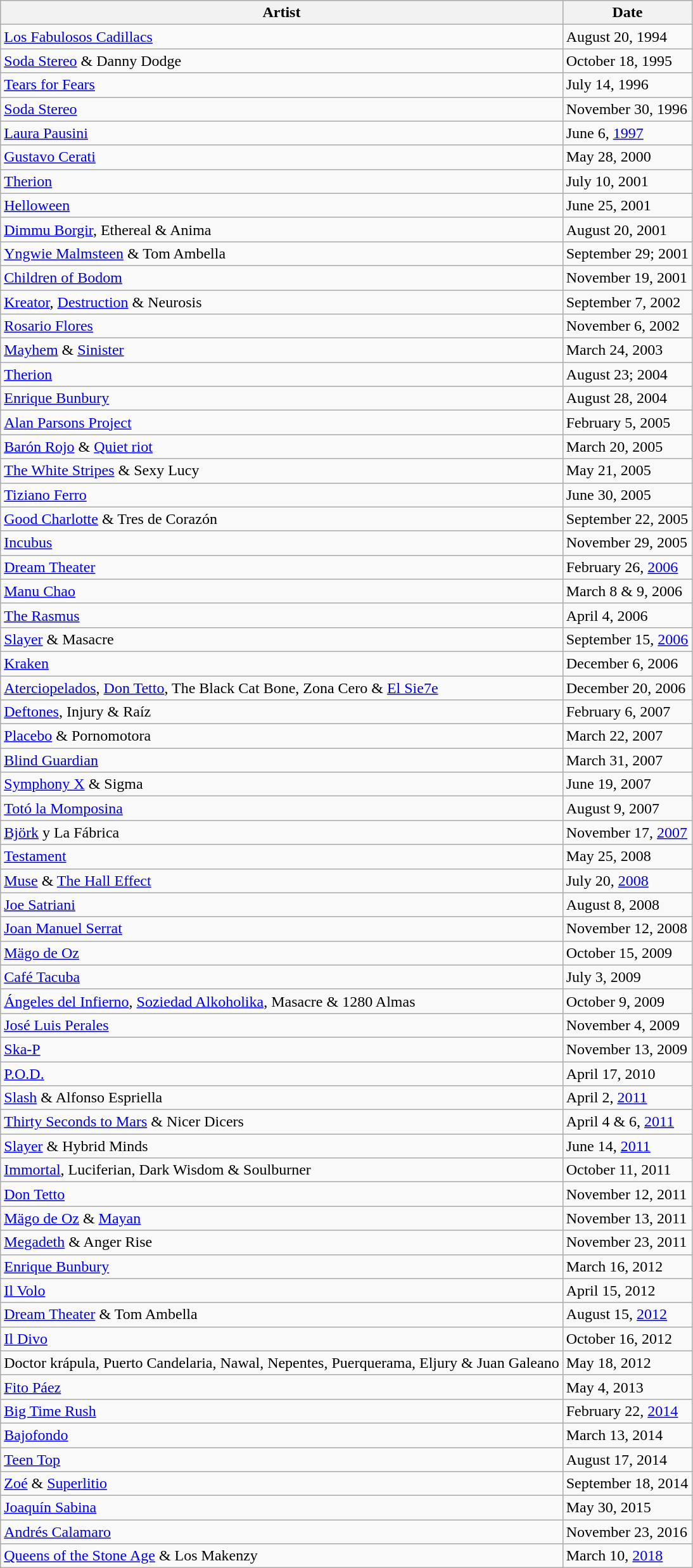<table class="wikitable">
<tr>
<th>Artist</th>
<th>Date</th>
</tr>
<tr>
<td><a href='#'>Los Fabulosos Cadillacs</a></td>
<td>August 20, 1994</td>
</tr>
<tr>
<td><a href='#'>Soda Stereo</a> & Danny Dodge</td>
<td>October 18, 1995</td>
</tr>
<tr>
<td><a href='#'>Tears for Fears</a></td>
<td>July 14, 1996</td>
</tr>
<tr>
<td><a href='#'>Soda Stereo</a></td>
<td>November 30, 1996</td>
</tr>
<tr>
<td><a href='#'>Laura Pausini</a></td>
<td>June 6, <a href='#'>1997</a></td>
</tr>
<tr>
<td><a href='#'>Gustavo Cerati</a></td>
<td>May 28, 2000</td>
</tr>
<tr>
<td><a href='#'>Therion</a></td>
<td>July 10, 2001</td>
</tr>
<tr>
<td><a href='#'>Helloween</a></td>
<td>June 25, 2001</td>
</tr>
<tr>
<td><a href='#'>Dimmu Borgir</a>, Ethereal & Anima</td>
<td>August 20, 2001</td>
</tr>
<tr>
<td><a href='#'>Yngwie Malmsteen</a> & Tom Ambella</td>
<td>September 29; 2001</td>
</tr>
<tr>
<td><a href='#'>Children of Bodom</a></td>
<td>November 19, 2001</td>
</tr>
<tr>
<td><a href='#'>Kreator</a>, <a href='#'>Destruction</a> & Neurosis</td>
<td>September 7, 2002</td>
</tr>
<tr>
<td><a href='#'>Rosario Flores</a></td>
<td>November 6, 2002</td>
</tr>
<tr>
<td><a href='#'>Mayhem</a> & <a href='#'>Sinister</a></td>
<td>March 24, 2003</td>
</tr>
<tr>
<td><a href='#'>Therion</a></td>
<td>August 23; 2004</td>
</tr>
<tr>
<td><a href='#'>Enrique Bunbury</a></td>
<td>August 28, 2004</td>
</tr>
<tr>
<td><a href='#'>Alan Parsons Project</a></td>
<td>February 5, 2005</td>
</tr>
<tr>
<td><a href='#'>Barón Rojo</a> & <a href='#'>Quiet riot</a></td>
<td>March 20, 2005</td>
</tr>
<tr>
<td><a href='#'>The White Stripes</a> & Sexy Lucy</td>
<td>May 21, 2005</td>
</tr>
<tr>
<td><a href='#'>Tiziano Ferro</a></td>
<td>June 30, 2005</td>
</tr>
<tr>
<td><a href='#'>Good Charlotte</a> & Tres de Corazón</td>
<td>September 22, 2005</td>
</tr>
<tr>
<td><a href='#'>Incubus</a></td>
<td>November 29, 2005</td>
</tr>
<tr>
<td><a href='#'>Dream Theater</a></td>
<td>February 26, <a href='#'>2006</a></td>
</tr>
<tr>
<td><a href='#'>Manu Chao</a></td>
<td>March 8 & 9, 2006</td>
</tr>
<tr>
<td><a href='#'>The Rasmus</a></td>
<td>April 4, 2006</td>
</tr>
<tr>
<td><a href='#'>Slayer</a> & Masacre</td>
<td>September 15, <a href='#'>2006</a></td>
</tr>
<tr>
<td><a href='#'>Kraken</a></td>
<td>December 6, 2006</td>
</tr>
<tr>
<td><a href='#'>Aterciopelados</a>, <a href='#'>Don Tetto</a>, The Black Cat Bone, Zona Cero & <a href='#'>El Sie7e</a></td>
<td>December 20, 2006</td>
</tr>
<tr>
<td><a href='#'>Deftones</a>, Injury & Raíz</td>
<td>February 6, 2007</td>
</tr>
<tr>
<td><a href='#'>Placebo</a> & Pornomotora</td>
<td>March 22, 2007</td>
</tr>
<tr>
<td><a href='#'>Blind Guardian</a></td>
<td>March 31, 2007</td>
</tr>
<tr>
<td><a href='#'>Symphony X</a> & Sigma</td>
<td>June 19, 2007</td>
</tr>
<tr>
<td><a href='#'>Totó la Momposina</a></td>
<td>August 9, 2007</td>
</tr>
<tr>
<td><a href='#'>Björk</a> y La Fábrica</td>
<td>November 17, <a href='#'>2007</a></td>
</tr>
<tr>
<td><a href='#'>Testament</a></td>
<td>May 25, 2008</td>
</tr>
<tr>
<td><a href='#'>Muse</a> & <a href='#'>The Hall Effect</a></td>
<td>July 20, <a href='#'>2008</a></td>
</tr>
<tr>
<td><a href='#'>Joe Satriani</a></td>
<td>August 8, 2008</td>
</tr>
<tr>
<td><a href='#'>Joan Manuel Serrat</a></td>
<td>November 12, 2008</td>
</tr>
<tr>
<td><a href='#'>Mägo de Oz</a></td>
<td>October 15, 2009</td>
</tr>
<tr>
<td><a href='#'>Café Tacuba</a></td>
<td>July 3, 2009</td>
</tr>
<tr>
<td><a href='#'>Ángeles del Infierno</a>, <a href='#'>Soziedad Alkoholika</a>, Masacre & 1280 Almas</td>
<td>October 9, 2009</td>
</tr>
<tr>
<td><a href='#'>José Luis Perales</a></td>
<td>November 4, 2009</td>
</tr>
<tr>
<td><a href='#'>Ska-P</a></td>
<td>November 13, 2009</td>
</tr>
<tr>
<td><a href='#'>P.O.D.</a></td>
<td>April 17, 2010</td>
</tr>
<tr>
<td><a href='#'>Slash</a> & Alfonso Espriella</td>
<td>April 2, <a href='#'>2011</a></td>
</tr>
<tr>
<td><a href='#'>Thirty Seconds to Mars</a> & Nicer Dicers</td>
<td>April 4 & 6, <a href='#'>2011</a></td>
</tr>
<tr>
<td><a href='#'>Slayer</a>  &  Hybrid Minds</td>
<td>June 14, <a href='#'>2011</a></td>
</tr>
<tr>
<td><a href='#'>Immortal</a>, Luciferian, Dark Wisdom & Soulburner</td>
<td>October 11, 2011</td>
</tr>
<tr>
<td><a href='#'>Don Tetto</a></td>
<td>November 12, 2011</td>
</tr>
<tr>
<td><a href='#'>Mägo de Oz</a> & <a href='#'>Mayan</a></td>
<td>November 13, 2011</td>
</tr>
<tr>
<td><a href='#'>Megadeth</a> & Anger Rise</td>
<td>November 23, 2011</td>
</tr>
<tr>
<td><a href='#'>Enrique Bunbury</a></td>
<td>March 16, 2012</td>
</tr>
<tr>
<td><a href='#'>Il Volo</a></td>
<td>April 15, 2012</td>
</tr>
<tr>
<td><a href='#'>Dream Theater</a> & Tom Ambella</td>
<td>August 15, <a href='#'>2012</a></td>
</tr>
<tr>
<td><a href='#'>Il Divo</a></td>
<td>October 16, 2012</td>
</tr>
<tr>
<td>Doctor krápula, Puerto Candelaria, Nawal, Nepentes, Puerquerama, Eljury & Juan Galeano</td>
<td>May 18, 2012</td>
</tr>
<tr>
<td><a href='#'>Fito Páez</a></td>
<td>May 4, 2013</td>
</tr>
<tr>
<td><a href='#'>Big Time Rush</a></td>
<td>February 22, <a href='#'>2014</a></td>
</tr>
<tr>
<td><a href='#'>Bajofondo</a></td>
<td>March 13, 2014</td>
</tr>
<tr>
<td><a href='#'>Teen Top</a></td>
<td>August 17, 2014</td>
</tr>
<tr>
<td><a href='#'>Zoé</a> & <a href='#'>Superlitio</a></td>
<td>September 18, 2014</td>
</tr>
<tr>
<td><a href='#'>Joaquín Sabina</a></td>
<td>May 30, 2015</td>
</tr>
<tr>
<td><a href='#'>Andrés Calamaro</a></td>
<td>November 23, 2016</td>
</tr>
<tr>
<td><a href='#'>Queens of the Stone Age</a> & Los Makenzy</td>
<td>March 10, <a href='#'>2018</a></td>
</tr>
</table>
